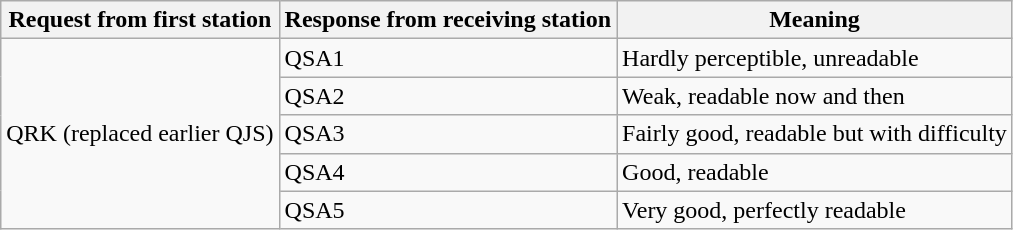<table class="wikitable">
<tr>
<th>Request from first station</th>
<th>Response from receiving station</th>
<th>Meaning</th>
</tr>
<tr>
<td rowspan="5">QRK (replaced earlier QJS)</td>
<td>QSA1</td>
<td>Hardly perceptible, unreadable</td>
</tr>
<tr>
<td>QSA2</td>
<td>Weak, readable now and then</td>
</tr>
<tr>
<td>QSA3</td>
<td>Fairly good, readable but with difficulty</td>
</tr>
<tr>
<td>QSA4</td>
<td>Good, readable</td>
</tr>
<tr>
<td>QSA5</td>
<td>Very good, perfectly readable</td>
</tr>
</table>
